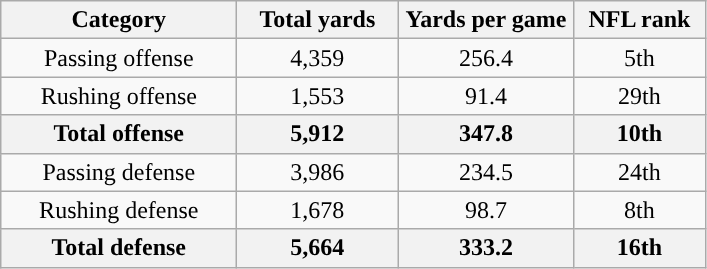<table class="wikitable" style="text-align:center">
<tr>
<th width="150">Category</th>
<th width="100">Total yards</th>
<th width="110">Yards per game</th>
<th width="80">NFL rank<br></th>
</tr>
<tr>
<td>Passing offense</td>
<td>4,359</td>
<td>256.4</td>
<td>5th</td>
</tr>
<tr>
<td>Rushing offense</td>
<td>1,553</td>
<td>91.4</td>
<td>29th</td>
</tr>
<tr>
<th>Total offense</th>
<th>5,912</th>
<th>347.8</th>
<th>10th</th>
</tr>
<tr>
<td>Passing defense</td>
<td>3,986</td>
<td>234.5</td>
<td>24th</td>
</tr>
<tr>
<td>Rushing defense</td>
<td>1,678</td>
<td>98.7</td>
<td>8th</td>
</tr>
<tr>
<th>Total defense</th>
<th>5,664</th>
<th>333.2</th>
<th>16th</th>
</tr>
</table>
